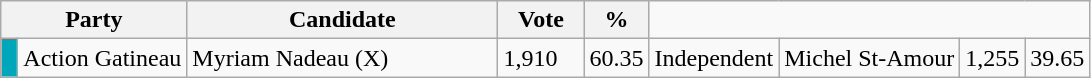<table class="wikitable">
<tr>
<th bgcolor="#DDDDFF" width="100px" colspan="2">Party</th>
<th bgcolor="#DDDDFF" width="200px">Candidate</th>
<th bgcolor="#DDDDFF" width="50px">Vote</th>
<th bgcolor="#DDDDFF" width="30px">%</th>
</tr>
<tr>
<td bgcolor=#00a7ba> </td>
<td>Action Gatineau</td>
<td>Myriam Nadeau (X)</td>
<td>1,910</td>
<td>60.35<br></td>
<td>Independent</td>
<td>Michel St-Amour</td>
<td>1,255</td>
<td>39.65</td>
</tr>
</table>
